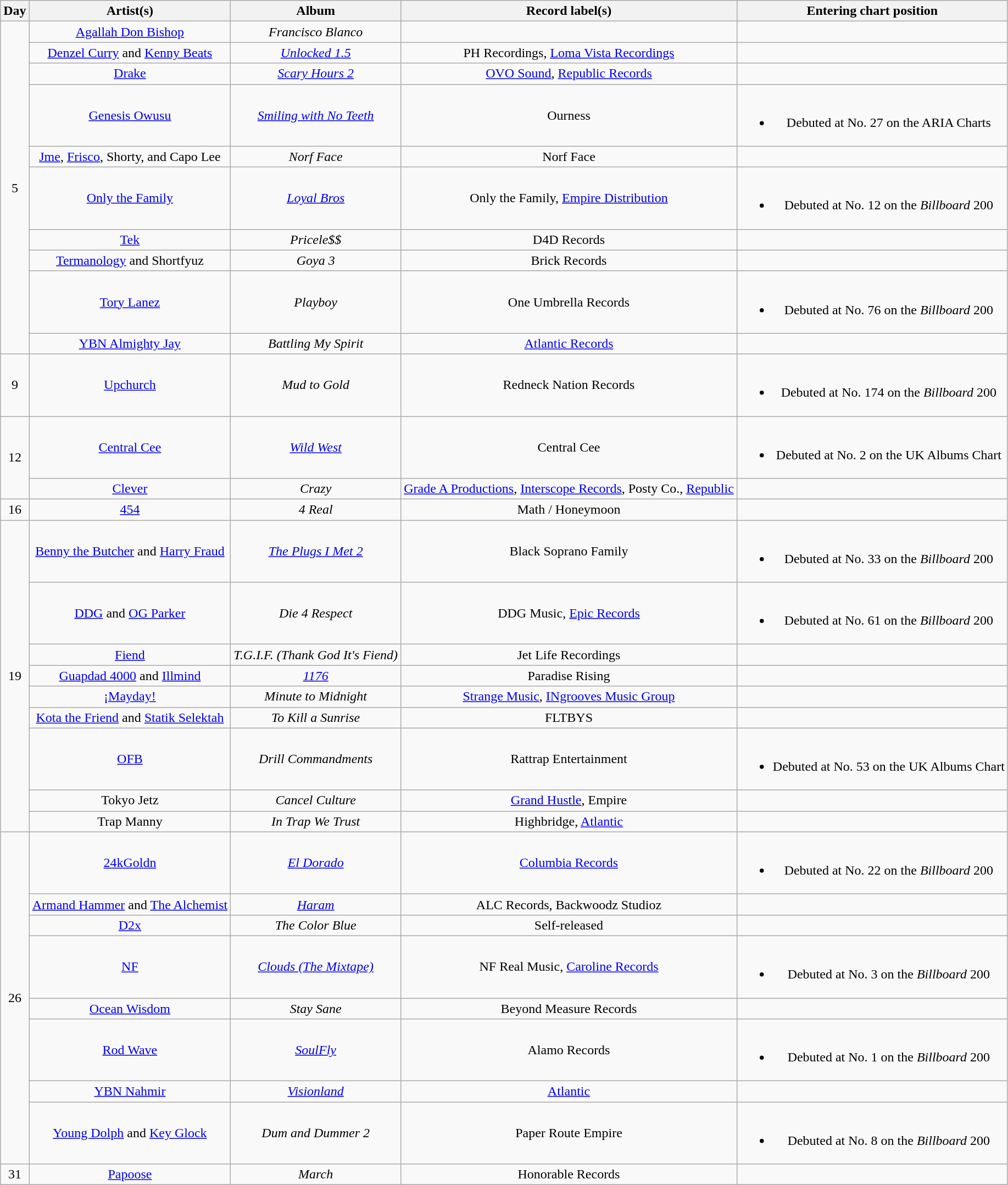<table class="wikitable" style="text-align:center;">
<tr>
<th scope="col">Day</th>
<th scope="col">Artist(s)</th>
<th scope="col">Album</th>
<th scope="col">Record label(s)</th>
<th><strong>Entering chart position</strong></th>
</tr>
<tr>
<td rowspan="10">5</td>
<td><a href='#'>Agallah Don Bishop</a></td>
<td><em>Francisco Blanco</em></td>
<td></td>
<td></td>
</tr>
<tr>
<td><a href='#'>Denzel Curry</a> and <a href='#'>Kenny Beats</a></td>
<td><em><a href='#'>Unlocked 1.5</a></em></td>
<td>PH Recordings, <a href='#'>Loma Vista Recordings</a></td>
<td></td>
</tr>
<tr>
<td><a href='#'>Drake</a></td>
<td><em><a href='#'>Scary Hours 2</a></em></td>
<td><a href='#'>OVO Sound</a>, <a href='#'>Republic Records</a></td>
<td></td>
</tr>
<tr>
<td><a href='#'>Genesis Owusu</a></td>
<td><em><a href='#'>Smiling with No Teeth</a></em></td>
<td>Ourness</td>
<td><br><ul><li>Debuted at No. 27 on the ARIA Charts</li></ul></td>
</tr>
<tr>
<td><a href='#'>Jme</a>, <a href='#'>Frisco</a>, Shorty, and Capo Lee</td>
<td><em>Norf Face</em></td>
<td>Norf Face</td>
<td></td>
</tr>
<tr>
<td><a href='#'>Only the Family</a></td>
<td><em><a href='#'>Loyal Bros</a></em></td>
<td>Only the Family, <a href='#'>Empire Distribution</a></td>
<td><br><ul><li>Debuted at No. 12 on the <em>Billboard</em> 200</li></ul></td>
</tr>
<tr>
<td><a href='#'>Tek</a></td>
<td><em>Pricele$$</em></td>
<td>D4D Records</td>
<td></td>
</tr>
<tr>
<td><a href='#'>Termanology</a> and Shortfyuz</td>
<td><em>Goya 3</em></td>
<td>Brick Records</td>
<td></td>
</tr>
<tr>
<td><a href='#'>Tory Lanez</a></td>
<td><em>Playboy</em></td>
<td>One Umbrella Records</td>
<td><br><ul><li>Debuted at No. 76 on the <em>Billboard</em> 200</li></ul></td>
</tr>
<tr>
<td><a href='#'>YBN Almighty Jay</a></td>
<td><em>Battling My Spirit</em></td>
<td><a href='#'>Atlantic Records</a></td>
<td></td>
</tr>
<tr>
<td>9</td>
<td><a href='#'>Upchurch</a></td>
<td><em>Mud to Gold</em></td>
<td>Redneck Nation Records</td>
<td><br><ul><li>Debuted at No. 174 on the <em>Billboard</em> 200</li></ul></td>
</tr>
<tr>
<td rowspan="2">12</td>
<td><a href='#'>Central Cee</a></td>
<td><em><a href='#'>Wild West</a></em></td>
<td>Central Cee</td>
<td><br><ul><li>Debuted at No. 2 on the UK Albums Chart</li></ul></td>
</tr>
<tr>
<td><a href='#'>Clever</a></td>
<td><em>Crazy</em></td>
<td><a href='#'>Grade A Productions</a>, <a href='#'>Interscope Records</a>, Posty Co., <a href='#'>Republic</a></td>
<td></td>
</tr>
<tr>
<td>16</td>
<td><a href='#'>454</a></td>
<td><em>4 Real</em></td>
<td>Math / Honeymoon</td>
<td></td>
</tr>
<tr>
<td rowspan="9">19</td>
<td><a href='#'>Benny the Butcher</a> and <a href='#'>Harry Fraud</a></td>
<td><em><a href='#'>The Plugs I Met 2</a></em></td>
<td>Black Soprano Family</td>
<td><br><ul><li>Debuted at No. 33 on the <em>Billboard</em> 200</li></ul></td>
</tr>
<tr>
<td><a href='#'>DDG</a> and <a href='#'>OG Parker</a></td>
<td><em>Die 4 Respect</em></td>
<td>DDG Music, <a href='#'>Epic Records</a></td>
<td><br><ul><li>Debuted at No. 61 on the <em>Billboard</em> 200</li></ul></td>
</tr>
<tr>
<td><a href='#'>Fiend</a></td>
<td><em>T.G.I.F. (Thank God It's Fiend)</em></td>
<td>Jet Life Recordings</td>
<td></td>
</tr>
<tr>
<td><a href='#'>Guapdad 4000</a> and <a href='#'>Illmind</a></td>
<td><em><a href='#'>1176</a></em></td>
<td>Paradise Rising</td>
<td></td>
</tr>
<tr>
<td><a href='#'>¡Mayday!</a></td>
<td><em>Minute to Midnight</em></td>
<td><a href='#'>Strange Music</a>, <a href='#'>INgrooves Music Group</a></td>
<td></td>
</tr>
<tr>
<td><a href='#'>Kota the Friend</a> and <a href='#'>Statik Selektah</a></td>
<td><em>To Kill a Sunrise</em></td>
<td>FLTBYS</td>
<td></td>
</tr>
<tr>
<td><a href='#'>OFB</a></td>
<td><em>Drill Commandments</em></td>
<td>Rattrap Entertainment</td>
<td><br><ul><li>Debuted at No. 53 on the UK Albums Chart</li></ul></td>
</tr>
<tr>
<td>Tokyo Jetz</td>
<td><em>Cancel Culture</em></td>
<td><a href='#'>Grand Hustle</a>, Empire</td>
<td></td>
</tr>
<tr>
<td>Trap Manny</td>
<td><em>In Trap We Trust</em></td>
<td>Highbridge, <a href='#'>Atlantic</a></td>
<td></td>
</tr>
<tr>
<td rowspan= "8">26</td>
<td><a href='#'>24kGoldn</a></td>
<td><em><a href='#'>El Dorado</a></em></td>
<td><a href='#'>Columbia Records</a></td>
<td><br><ul><li>Debuted at No. 22 on the <em>Billboard</em> 200</li></ul></td>
</tr>
<tr>
<td><a href='#'>Armand Hammer</a> and <a href='#'>The Alchemist</a></td>
<td><em><a href='#'>Haram</a></em></td>
<td>ALC Records, Backwoodz Studioz</td>
<td></td>
</tr>
<tr>
<td><a href='#'>D2x</a></td>
<td><em>The Color Blue</em></td>
<td>Self-released</td>
<td></td>
</tr>
<tr>
<td><a href='#'>NF</a></td>
<td><em><a href='#'>Clouds (The Mixtape)</a></em></td>
<td>NF Real Music, <a href='#'>Caroline Records</a></td>
<td><br><ul><li>Debuted at No. 3 on the <em>Billboard</em> 200</li></ul></td>
</tr>
<tr>
<td><a href='#'>Ocean Wisdom</a></td>
<td><em>Stay Sane</em></td>
<td>Beyond Measure Records</td>
<td></td>
</tr>
<tr>
<td><a href='#'>Rod Wave</a></td>
<td><em><a href='#'>SoulFly</a></em></td>
<td>Alamo Records</td>
<td><br><ul><li>Debuted at No. 1 on the <em>Billboard</em> 200</li></ul></td>
</tr>
<tr>
<td><a href='#'>YBN Nahmir</a></td>
<td><em><a href='#'>Visionland</a></em></td>
<td><a href='#'>Atlantic</a></td>
<td></td>
</tr>
<tr>
<td><a href='#'>Young Dolph</a> and <a href='#'>Key Glock</a></td>
<td><em>Dum and Dummer 2</em></td>
<td>Paper Route Empire</td>
<td><br><ul><li>Debuted at No. 8 on the <em>Billboard</em> 200</li></ul></td>
</tr>
<tr>
<td>31</td>
<td><a href='#'>Papoose</a></td>
<td><em>March</em></td>
<td>Honorable Records</td>
<td></td>
</tr>
</table>
